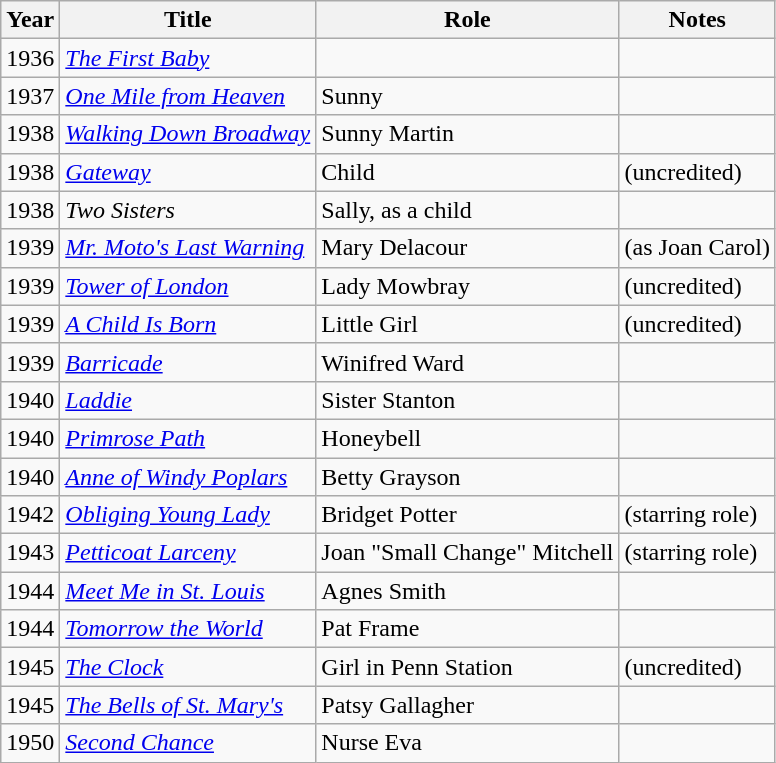<table class="wikitable">
<tr>
<th>Year</th>
<th>Title</th>
<th>Role</th>
<th>Notes</th>
</tr>
<tr>
<td>1936</td>
<td><em><a href='#'>The First Baby</a></em></td>
<td></td>
<td></td>
</tr>
<tr>
<td>1937</td>
<td><em><a href='#'>One Mile from Heaven</a></em></td>
<td>Sunny</td>
<td></td>
</tr>
<tr>
<td>1938</td>
<td><em><a href='#'>Walking Down Broadway</a></em></td>
<td>Sunny Martin</td>
<td></td>
</tr>
<tr>
<td>1938</td>
<td><em><a href='#'>Gateway</a></em></td>
<td>Child</td>
<td>(uncredited)</td>
</tr>
<tr>
<td>1938</td>
<td><em>Two Sisters</em></td>
<td>Sally, as a child</td>
<td></td>
</tr>
<tr>
<td>1939</td>
<td><em><a href='#'>Mr. Moto's Last Warning</a></em></td>
<td>Mary Delacour</td>
<td>(as Joan Carol)</td>
</tr>
<tr>
<td>1939</td>
<td><em><a href='#'>Tower of London</a></em></td>
<td>Lady Mowbray</td>
<td>(uncredited)</td>
</tr>
<tr>
<td>1939</td>
<td><em><a href='#'>A Child Is Born</a></em></td>
<td>Little Girl</td>
<td>(uncredited)</td>
</tr>
<tr>
<td>1939</td>
<td><em><a href='#'>Barricade</a></em></td>
<td>Winifred Ward</td>
<td></td>
</tr>
<tr>
<td>1940</td>
<td><em><a href='#'>Laddie</a></em></td>
<td>Sister Stanton</td>
<td></td>
</tr>
<tr>
<td>1940</td>
<td><em><a href='#'>Primrose Path</a></em></td>
<td>Honeybell</td>
<td></td>
</tr>
<tr>
<td>1940</td>
<td><em><a href='#'>Anne of Windy Poplars</a></em></td>
<td>Betty Grayson</td>
<td></td>
</tr>
<tr>
<td>1942</td>
<td><em><a href='#'>Obliging Young Lady</a></em></td>
<td>Bridget Potter</td>
<td>(starring role)</td>
</tr>
<tr>
<td>1943</td>
<td><em><a href='#'>Petticoat Larceny</a></em></td>
<td>Joan "Small Change" Mitchell</td>
<td>(starring role)</td>
</tr>
<tr>
<td>1944</td>
<td><em><a href='#'>Meet Me in St. Louis</a></em></td>
<td>Agnes Smith</td>
<td></td>
</tr>
<tr>
<td>1944</td>
<td><em><a href='#'>Tomorrow the World</a></em></td>
<td>Pat Frame</td>
<td></td>
</tr>
<tr>
<td>1945</td>
<td><em><a href='#'>The Clock</a></em></td>
<td>Girl in Penn Station</td>
<td>(uncredited)</td>
</tr>
<tr>
<td>1945</td>
<td><em><a href='#'>The Bells of St. Mary's</a></em></td>
<td>Patsy Gallagher</td>
<td></td>
</tr>
<tr>
<td>1950</td>
<td><em><a href='#'>Second Chance</a></em></td>
<td>Nurse Eva</td>
<td></td>
</tr>
</table>
